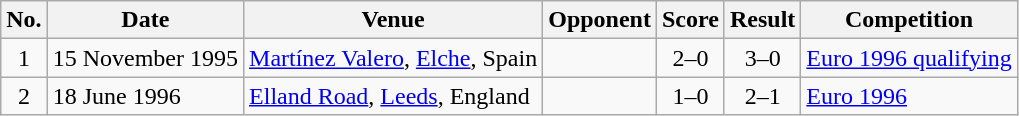<table class="wikitable sortable">
<tr>
<th scope="col">No.</th>
<th scope="col">Date</th>
<th scope="col">Venue</th>
<th scope="col">Opponent</th>
<th scope="col">Score</th>
<th scope="col">Result</th>
<th scope="col">Competition</th>
</tr>
<tr>
<td align="center">1</td>
<td>15 November 1995</td>
<td><a href='#'>Martínez Valero</a>, <a href='#'>Elche</a>, Spain</td>
<td></td>
<td align="center">2–0</td>
<td align="center">3–0</td>
<td><a href='#'>Euro 1996 qualifying</a></td>
</tr>
<tr>
<td align="center">2</td>
<td>18 June 1996</td>
<td><a href='#'>Elland Road</a>, <a href='#'>Leeds</a>, England</td>
<td></td>
<td align="center">1–0</td>
<td align="center">2–1</td>
<td><a href='#'>Euro 1996</a></td>
</tr>
</table>
